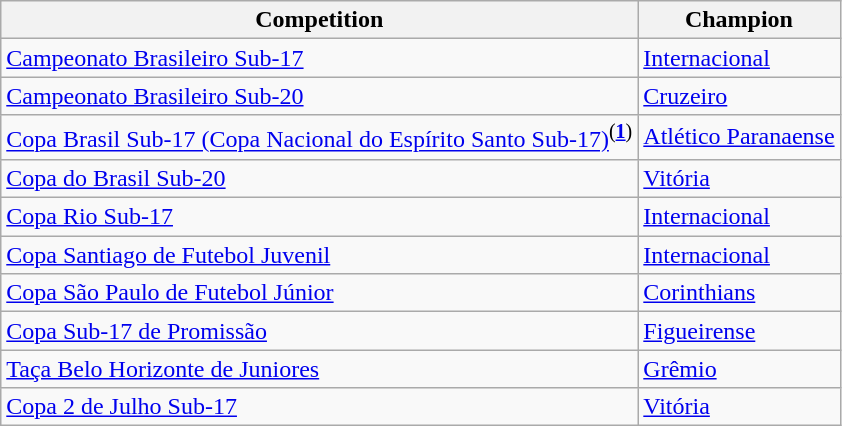<table class="wikitable">
<tr>
<th>Competition</th>
<th>Champion</th>
</tr>
<tr>
<td><a href='#'>Campeonato Brasileiro Sub-17</a></td>
<td><a href='#'>Internacional</a></td>
</tr>
<tr>
<td><a href='#'>Campeonato Brasileiro Sub-20</a></td>
<td><a href='#'>Cruzeiro</a></td>
</tr>
<tr>
<td><a href='#'>Copa Brasil Sub-17 (Copa Nacional do Espírito Santo Sub-17)</a><sup>(<strong><a href='#'>1</a></strong>)</sup></td>
<td><a href='#'>Atlético Paranaense</a></td>
</tr>
<tr>
<td><a href='#'>Copa do Brasil Sub-20</a></td>
<td><a href='#'>Vitória</a></td>
</tr>
<tr>
<td><a href='#'>Copa Rio Sub-17</a></td>
<td><a href='#'>Internacional</a></td>
</tr>
<tr>
<td><a href='#'>Copa Santiago de Futebol Juvenil</a></td>
<td><a href='#'>Internacional</a></td>
</tr>
<tr>
<td><a href='#'>Copa São Paulo de Futebol Júnior</a></td>
<td><a href='#'>Corinthians</a></td>
</tr>
<tr>
<td><a href='#'>Copa Sub-17 de Promissão</a></td>
<td><a href='#'>Figueirense</a></td>
</tr>
<tr>
<td><a href='#'>Taça Belo Horizonte de Juniores</a></td>
<td><a href='#'>Grêmio</a></td>
</tr>
<tr>
<td><a href='#'>Copa 2 de Julho Sub-17</a></td>
<td><a href='#'>Vitória</a></td>
</tr>
</table>
